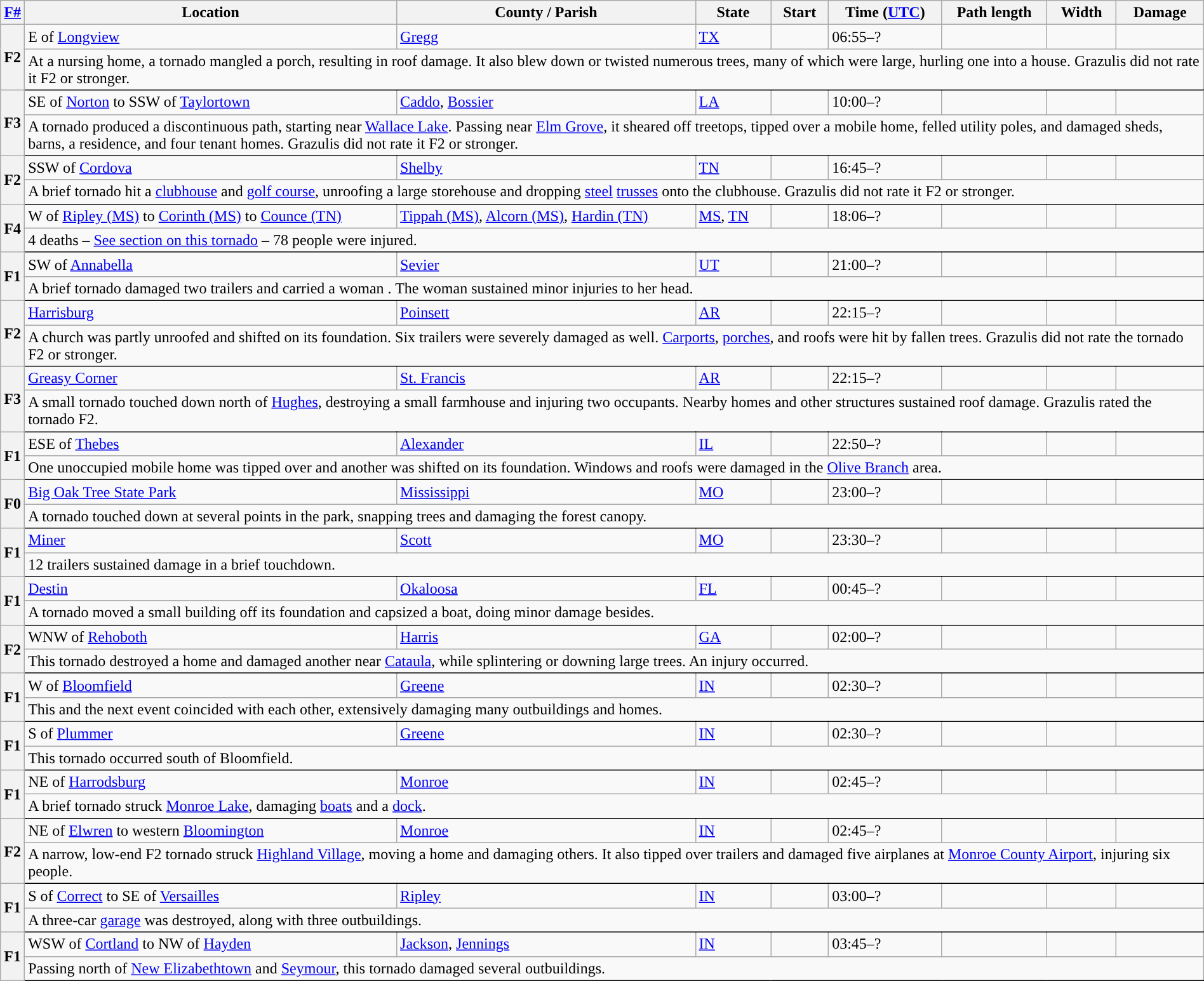<table class="wikitable sortable" style="width:100%;">
<tr>
<th scope="col"  style="width:2%; text-align:center;"><a href='#'>F#</a></th>
<th scope="col" text-align:center;" class="unsortable">Location</th>
<th scope="col" text-align:center;" class="unsortable">County / Parish</th>
<th scope="col" text-align:center;">State</th>
<th scope="col" align="center">Start </th>
<th scope="col" text-align:center;">Time (<a href='#'>UTC</a>)</th>
<th scope="col" text-align:center;">Path length</th>
<th scope="col" text-align:center;">Width</th>
<th scope="col" text-align:center;">Damage</th>
</tr>
<tr>
<th scope="row" rowspan="2" style="background-color:#">F2</th>
<td>E of <a href='#'>Longview</a></td>
<td><a href='#'>Gregg</a></td>
<td><a href='#'>TX</a></td>
<td></td>
<td>06:55–?</td>
<td></td>
<td></td>
<td></td>
</tr>
<tr class="expand-child">
<td colspan="9" style=" border-bottom: 1px solid black;">At a nursing home, a tornado mangled a porch, resulting in roof damage. It also blew down or twisted numerous trees, many of which were large, hurling one into a house. Grazulis did not rate it F2 or stronger.</td>
</tr>
<tr>
<th scope="row" rowspan="2" style="background-color:#">F3</th>
<td>SE of <a href='#'>Norton</a> to SSW of <a href='#'>Taylortown</a></td>
<td><a href='#'>Caddo</a>, <a href='#'>Bossier</a></td>
<td><a href='#'>LA</a></td>
<td></td>
<td>10:00–?</td>
<td></td>
<td></td>
<td></td>
</tr>
<tr class="expand-child">
<td colspan="9" style=" border-bottom: 1px solid black;">A tornado produced a discontinuous path, starting near <a href='#'>Wallace Lake</a>. Passing near <a href='#'>Elm Grove</a>, it sheared off treetops, tipped over a mobile home, felled utility poles, and damaged sheds, barns, a residence, and four tenant homes. Grazulis did not rate it F2 or stronger.</td>
</tr>
<tr>
<th scope="row" rowspan="2" style="background-color:#">F2</th>
<td>SSW of <a href='#'>Cordova</a></td>
<td><a href='#'>Shelby</a></td>
<td><a href='#'>TN</a></td>
<td></td>
<td>16:45–?</td>
<td></td>
<td></td>
<td></td>
</tr>
<tr class="expand-child">
<td colspan="9" style=" border-bottom: 1px solid black;">A brief tornado hit a <a href='#'>clubhouse</a> and <a href='#'>golf course</a>, unroofing a large storehouse and dropping <a href='#'>steel</a> <a href='#'>trusses</a> onto the clubhouse. Grazulis did not rate it F2 or stronger.</td>
</tr>
<tr>
<th scope="row" rowspan="2" style="background-color:#">F4</th>
<td>W of <a href='#'>Ripley (MS)</a> to <a href='#'>Corinth (MS)</a> to <a href='#'>Counce (TN)</a></td>
<td><a href='#'>Tippah (MS)</a>, <a href='#'>Alcorn (MS)</a>, <a href='#'>Hardin (TN)</a></td>
<td><a href='#'>MS</a>, <a href='#'>TN</a></td>
<td></td>
<td>18:06–?</td>
<td></td>
<td></td>
<td></td>
</tr>
<tr class="expand-child">
<td colspan="9" style=" border-bottom: 1px solid black;">4 deaths – <a href='#'>See section on this tornado</a> – 78 people were injured.</td>
</tr>
<tr>
<th scope="row" rowspan="2" style="background-color:#">F1</th>
<td>SW of <a href='#'>Annabella</a></td>
<td><a href='#'>Sevier</a></td>
<td><a href='#'>UT</a></td>
<td></td>
<td>21:00–?</td>
<td></td>
<td></td>
<td></td>
</tr>
<tr class="expand-child">
<td colspan="9" style=" border-bottom: 1px solid black;">A brief tornado damaged two trailers and carried a woman . The woman sustained minor injuries to her head.</td>
</tr>
<tr>
<th scope="row" rowspan="2" style="background-color:#">F2</th>
<td><a href='#'>Harrisburg</a></td>
<td><a href='#'>Poinsett</a></td>
<td><a href='#'>AR</a></td>
<td></td>
<td>22:15–?</td>
<td></td>
<td></td>
<td></td>
</tr>
<tr class="expand-child">
<td colspan="9" style=" border-bottom: 1px solid black;">A church was partly unroofed and shifted on its foundation. Six trailers were severely damaged as well. <a href='#'>Carports</a>, <a href='#'>porches</a>, and roofs were hit by fallen trees. Grazulis did not rate the tornado F2 or stronger.</td>
</tr>
<tr>
<th scope="row" rowspan="2" style="background-color:#">F3</th>
<td><a href='#'>Greasy Corner</a></td>
<td><a href='#'>St. Francis</a></td>
<td><a href='#'>AR</a></td>
<td></td>
<td>22:15–?</td>
<td></td>
<td></td>
<td></td>
</tr>
<tr class="expand-child">
<td colspan="9" style=" border-bottom: 1px solid black;">A small tornado touched down north of <a href='#'>Hughes</a>, destroying a small farmhouse and injuring two occupants. Nearby homes and other structures sustained roof damage. Grazulis rated the tornado F2.</td>
</tr>
<tr>
<th scope="row" rowspan="2" style="background-color:#">F1</th>
<td>ESE of <a href='#'>Thebes</a></td>
<td><a href='#'>Alexander</a></td>
<td><a href='#'>IL</a></td>
<td></td>
<td>22:50–?</td>
<td></td>
<td></td>
<td></td>
</tr>
<tr class="expand-child">
<td colspan="9" style=" border-bottom: 1px solid black;">One unoccupied mobile home was tipped over and another was shifted  on its foundation. Windows and roofs were damaged in the <a href='#'>Olive Branch</a> area.</td>
</tr>
<tr>
<th scope="row" rowspan="2" style="background-color:#">F0</th>
<td><a href='#'>Big Oak Tree State Park</a></td>
<td><a href='#'>Mississippi</a></td>
<td><a href='#'>MO</a></td>
<td></td>
<td>23:00–?</td>
<td></td>
<td></td>
<td></td>
</tr>
<tr class="expand-child">
<td colspan="9" style=" border-bottom: 1px solid black;">A tornado touched down at several points in the park, snapping  trees and damaging the forest canopy.</td>
</tr>
<tr>
<th scope="row" rowspan="2" style="background-color:#">F1</th>
<td><a href='#'>Miner</a></td>
<td><a href='#'>Scott</a></td>
<td><a href='#'>MO</a></td>
<td></td>
<td>23:30–?</td>
<td></td>
<td></td>
<td></td>
</tr>
<tr class="expand-child">
<td colspan="9" style=" border-bottom: 1px solid black;">12 trailers sustained damage in a brief touchdown.</td>
</tr>
<tr>
<th scope="row" rowspan="2" style="background-color:#">F1</th>
<td><a href='#'>Destin</a></td>
<td><a href='#'>Okaloosa</a></td>
<td><a href='#'>FL</a></td>
<td></td>
<td>00:45–?</td>
<td></td>
<td></td>
<td></td>
</tr>
<tr class="expand-child">
<td colspan="9" style=" border-bottom: 1px solid black;">A tornado moved a small building off its foundation and capsized a boat, doing minor damage besides.</td>
</tr>
<tr>
<th scope="row" rowspan="2" style="background-color:#">F2</th>
<td>WNW of <a href='#'>Rehoboth</a></td>
<td><a href='#'>Harris</a></td>
<td><a href='#'>GA</a></td>
<td></td>
<td>02:00–?</td>
<td></td>
<td></td>
<td></td>
</tr>
<tr class="expand-child">
<td colspan="9" style=" border-bottom: 1px solid black;">This tornado destroyed a home and damaged another near <a href='#'>Cataula</a>, while splintering or downing large trees. An injury occurred.</td>
</tr>
<tr>
<th scope="row" rowspan="2" style="background-color:#">F1</th>
<td>W of <a href='#'>Bloomfield</a></td>
<td><a href='#'>Greene</a></td>
<td><a href='#'>IN</a></td>
<td></td>
<td>02:30–?</td>
<td></td>
<td></td>
<td></td>
</tr>
<tr class="expand-child">
<td colspan="9" style=" border-bottom: 1px solid black;">This and the next event coincided with each other, extensively damaging many outbuildings and homes.</td>
</tr>
<tr>
<th scope="row" rowspan="2" style="background-color:#">F1</th>
<td>S of <a href='#'>Plummer</a></td>
<td><a href='#'>Greene</a></td>
<td><a href='#'>IN</a></td>
<td></td>
<td>02:30–?</td>
<td></td>
<td></td>
<td></td>
</tr>
<tr class="expand-child">
<td colspan="9" style=" border-bottom: 1px solid black;">This tornado occurred south of Bloomfield.</td>
</tr>
<tr>
<th scope="row" rowspan="2" style="background-color:#">F1</th>
<td>NE of <a href='#'>Harrodsburg</a></td>
<td><a href='#'>Monroe</a></td>
<td><a href='#'>IN</a></td>
<td></td>
<td>02:45–?</td>
<td></td>
<td></td>
<td></td>
</tr>
<tr class="expand-child">
<td colspan="9" style=" border-bottom: 1px solid black;">A brief tornado struck <a href='#'>Monroe Lake</a>, damaging <a href='#'>boats</a> and a <a href='#'>dock</a>.</td>
</tr>
<tr>
<th scope="row" rowspan="2" style="background-color:#">F2</th>
<td>NE of <a href='#'>Elwren</a> to western <a href='#'>Bloomington</a></td>
<td><a href='#'>Monroe</a></td>
<td><a href='#'>IN</a></td>
<td></td>
<td>02:45–?</td>
<td></td>
<td></td>
<td></td>
</tr>
<tr class="expand-child">
<td colspan="9" style=" border-bottom: 1px solid black;">A narrow, low-end F2 tornado struck <a href='#'>Highland Village</a>, moving a home  and damaging others. It also tipped over trailers and damaged five airplanes at <a href='#'>Monroe County Airport</a>, injuring six people.</td>
</tr>
<tr>
<th scope="row" rowspan="2" style="background-color:#">F1</th>
<td>S of <a href='#'>Correct</a> to SE of <a href='#'>Versailles</a></td>
<td><a href='#'>Ripley</a></td>
<td><a href='#'>IN</a></td>
<td></td>
<td>03:00–?</td>
<td></td>
<td></td>
<td></td>
</tr>
<tr class="expand-child">
<td colspan="9" style=" border-bottom: 1px solid black;">A three-car <a href='#'>garage</a> was destroyed, along with three outbuildings.</td>
</tr>
<tr>
<th scope="row" rowspan="2" style="background-color:#">F1</th>
<td>WSW of <a href='#'>Cortland</a>  to NW of <a href='#'>Hayden</a></td>
<td><a href='#'>Jackson</a>, <a href='#'>Jennings</a></td>
<td><a href='#'>IN</a></td>
<td></td>
<td>03:45–?</td>
<td></td>
<td></td>
<td></td>
</tr>
<tr class="expand-child">
<td colspan="9" style=" border-bottom: 1px solid black;">Passing north of <a href='#'>New Elizabethtown</a> and <a href='#'>Seymour</a>, this tornado damaged several outbuildings.</td>
</tr>
</table>
